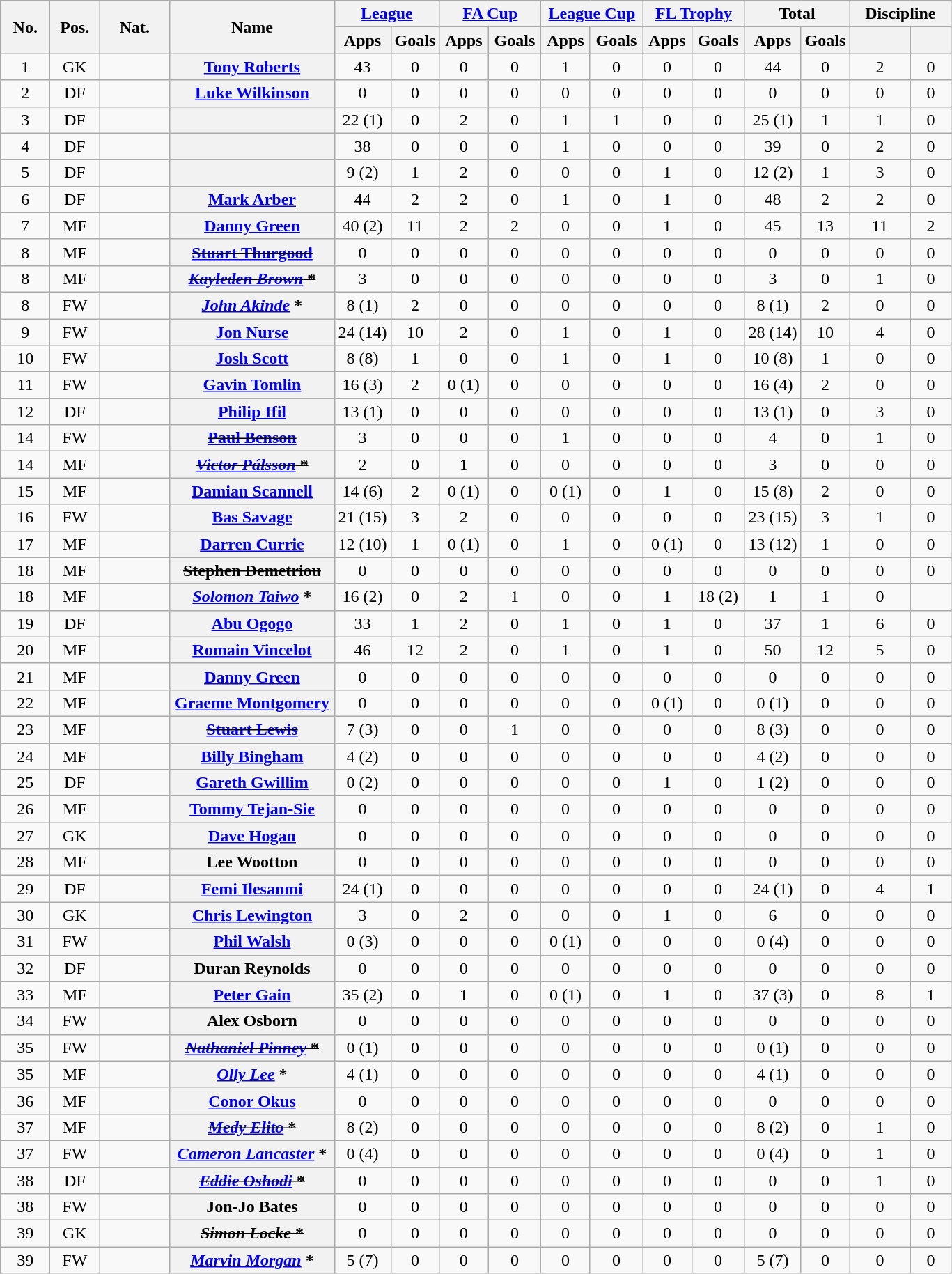<table class="wikitable plainrowheaders" style="text-align:center">
<tr>
<th rowspan="2" width="40">No.</th>
<th rowspan="2" width="40">Pos.</th>
<th rowspan="2" width="60">Nat.</th>
<th rowspan="2" width="150" scope="col">Name</th>
<th colspan="2" width="90"><a href='#'>League</a></th>
<th colspan="2" width="90"><a href='#'>FA Cup</a></th>
<th colspan="2" width="90"><a href='#'>League Cup</a></th>
<th colspan="2" width="90"><a href='#'>FL Trophy</a></th>
<th colspan="2" width="90">Total</th>
<th colspan="2" width="90">Discipline</th>
</tr>
<tr>
<th scope="col">Apps</th>
<th scope="col">Goals</th>
<th scope="col">Apps</th>
<th scope="col">Goals</th>
<th scope="col">Apps</th>
<th scope="col">Goals</th>
<th scope="col">Apps</th>
<th scope="col">Goals</th>
<th scope="col">Apps</th>
<th scope="col">Goals</th>
<th scope="col"></th>
<th scope="col"></th>
</tr>
<tr>
<td>1</td>
<td>GK</td>
<td align="left"></td>
<th scope="row"><a href='#'>Tony Roberts</a></th>
<td>43</td>
<td>0</td>
<td>0</td>
<td>0</td>
<td>1</td>
<td>0</td>
<td>0</td>
<td>0</td>
<td>44</td>
<td>0</td>
<td>2</td>
<td>0</td>
</tr>
<tr>
<td>2</td>
<td>DF</td>
<td align="left"></td>
<th scope="row"><a href='#'>Luke Wilkinson</a></th>
<td>0</td>
<td>0</td>
<td>0</td>
<td>0</td>
<td>0</td>
<td>0</td>
<td>0</td>
<td>0</td>
<td>0</td>
<td>0</td>
<td>0</td>
<td>0</td>
</tr>
<tr>
<td>3</td>
<td>DF</td>
<td align="left"></td>
<th scope="row"></th>
<td>22 (1)</td>
<td>0</td>
<td>2</td>
<td>0</td>
<td>1</td>
<td>1</td>
<td>0</td>
<td>0</td>
<td>25 (1)</td>
<td>1</td>
<td>1</td>
<td>0</td>
</tr>
<tr>
<td>4</td>
<td>DF</td>
<td align="left"></td>
<th scope="row"></th>
<td>38</td>
<td>0</td>
<td>0</td>
<td>0</td>
<td>1</td>
<td>0</td>
<td>0</td>
<td>0</td>
<td>39</td>
<td>0</td>
<td>2</td>
<td>0</td>
</tr>
<tr>
<td>5</td>
<td>DF</td>
<td align="left"></td>
<th scope="row"></th>
<td>9 (2)</td>
<td>1</td>
<td>2</td>
<td>0</td>
<td>0</td>
<td>0</td>
<td>1</td>
<td>0</td>
<td>12 (2)</td>
<td>1</td>
<td>3</td>
<td>0</td>
</tr>
<tr>
<td>6</td>
<td>DF</td>
<td align="left"></td>
<th scope="row"><a href='#'>Mark Arber</a></th>
<td>44</td>
<td>2</td>
<td>2</td>
<td>0</td>
<td>1</td>
<td>0</td>
<td>1</td>
<td>0</td>
<td>48</td>
<td>2</td>
<td>2</td>
<td>0</td>
</tr>
<tr>
<td>7</td>
<td>MF</td>
<td align="left"></td>
<th scope="row"><a href='#'>Danny Green</a></th>
<td>40 (2)</td>
<td>11</td>
<td>2</td>
<td>2</td>
<td>0</td>
<td>0</td>
<td>1</td>
<td>0</td>
<td>45</td>
<td>13</td>
<td>11</td>
<td>2</td>
</tr>
<tr>
<td>8</td>
<td>MF</td>
<td align="left"></td>
<th scope="row"><s><a href='#'>Stuart Thurgood</a></s> </th>
<td>0</td>
<td>0</td>
<td>0</td>
<td>0</td>
<td>0</td>
<td>0</td>
<td>0</td>
<td>0</td>
<td>0</td>
<td>0</td>
<td>0</td>
<td>0</td>
</tr>
<tr>
<td>8</td>
<td>MF</td>
<td align="left"></td>
<th scope="row"><s><em><a href='#'>Kayleden Brown</a></em> *</s> </th>
<td>3</td>
<td>0</td>
<td>0</td>
<td>0</td>
<td>0</td>
<td>0</td>
<td>0</td>
<td>0</td>
<td>3</td>
<td>0</td>
<td>1</td>
<td>0</td>
</tr>
<tr>
<td>8</td>
<td>FW</td>
<td align="left"></td>
<th scope="row"><em><a href='#'>John Akinde</a></em> *</th>
<td>8 (1)</td>
<td>2</td>
<td>0</td>
<td>0</td>
<td>0</td>
<td>0</td>
<td>0</td>
<td>0</td>
<td>8 (1)</td>
<td>2</td>
<td>0</td>
<td>0</td>
</tr>
<tr>
<td>9</td>
<td>FW</td>
<td align="left"></td>
<th scope="row"><a href='#'>Jon Nurse</a></th>
<td>24 (14)</td>
<td>10</td>
<td>2</td>
<td>0</td>
<td>1</td>
<td>0</td>
<td>1</td>
<td>0</td>
<td>28 (14)</td>
<td>10</td>
<td>4</td>
<td>0</td>
</tr>
<tr>
<td>10</td>
<td>FW</td>
<td align="left"></td>
<th scope="row"><a href='#'>Josh Scott</a></th>
<td>8 (8)</td>
<td>1</td>
<td>0</td>
<td>0</td>
<td>1</td>
<td>0</td>
<td>1</td>
<td>0</td>
<td>10 (8)</td>
<td>1</td>
<td>0</td>
<td>0</td>
</tr>
<tr>
<td>11</td>
<td>FW</td>
<td align="left"></td>
<th scope="row"><a href='#'>Gavin Tomlin</a></th>
<td>16 (3)</td>
<td>2</td>
<td>0 (1)</td>
<td>0</td>
<td>0</td>
<td>0</td>
<td>0</td>
<td>0</td>
<td>16 (4)</td>
<td>2</td>
<td>0</td>
<td>0</td>
</tr>
<tr>
<td>12</td>
<td>DF</td>
<td align="left"></td>
<th scope="row"><a href='#'>Philip Ifil</a></th>
<td>13 (1)</td>
<td>0</td>
<td>0</td>
<td>0</td>
<td>0</td>
<td>0</td>
<td>0</td>
<td>0</td>
<td>13 (1)</td>
<td>0</td>
<td>3</td>
<td>0</td>
</tr>
<tr>
<td>14</td>
<td>FW</td>
<td align="left"></td>
<th scope="row"><s><a href='#'>Paul Benson</a></s> </th>
<td>3</td>
<td>0</td>
<td>0</td>
<td>0</td>
<td>1</td>
<td>0</td>
<td>0</td>
<td>0</td>
<td>4</td>
<td>0</td>
<td>1</td>
<td>0</td>
</tr>
<tr>
<td>14</td>
<td>MF</td>
<td align="left"></td>
<th scope="row"><s><em><a href='#'>Victor Pálsson</a></em> *</s> </th>
<td>2</td>
<td>0</td>
<td>1</td>
<td>0</td>
<td>0</td>
<td>0</td>
<td>0</td>
<td>0</td>
<td>3</td>
<td>0</td>
<td>0</td>
<td>0</td>
</tr>
<tr>
<td>15</td>
<td>MF</td>
<td align="left"></td>
<th scope="row"><a href='#'>Damian Scannell</a></th>
<td>14 (6)</td>
<td>2</td>
<td>0 (1)</td>
<td>0</td>
<td>0 (1)</td>
<td>0</td>
<td>1</td>
<td>0</td>
<td>15 (8)</td>
<td>2</td>
<td>0</td>
<td>0</td>
</tr>
<tr>
<td>16</td>
<td>FW</td>
<td align="left"></td>
<th scope="row"><a href='#'>Bas Savage</a></th>
<td>21 (15)</td>
<td>3</td>
<td>2</td>
<td>0</td>
<td>0</td>
<td>0</td>
<td>0</td>
<td>0</td>
<td>23 (15)</td>
<td>3</td>
<td>1</td>
<td>0</td>
</tr>
<tr>
<td>17</td>
<td>MF</td>
<td align="left"></td>
<th scope="row"><a href='#'>Darren Currie</a></th>
<td>12 (10)</td>
<td>1</td>
<td>0 (1)</td>
<td>0</td>
<td>1</td>
<td>0</td>
<td>0 (1)</td>
<td>0</td>
<td>13 (12)</td>
<td>1</td>
<td>0</td>
<td>0</td>
</tr>
<tr>
<td>18</td>
<td>MF</td>
<td align="left"></td>
<th scope="row"><s>Stephen Demetriou</s> </th>
<td>0</td>
<td>0</td>
<td>0</td>
<td>0</td>
<td>0</td>
<td>0</td>
<td>0</td>
<td>0</td>
<td>0</td>
<td>0</td>
<td>0</td>
<td>0</td>
</tr>
<tr>
<td>18</td>
<td>MF</td>
<td align="left"></td>
<th scope="row"><em><a href='#'>Solomon Taiwo</a></em> *</th>
<td>16 (2)</td>
<td>0</td>
<td>2</td>
<td>1</td>
<td>0</td>
<td>0</td>
<td>1</td>
<td 0>18 (2)</td>
<td>1</td>
<td>1</td>
<td>0</td>
</tr>
<tr>
<td>19</td>
<td>DF</td>
<td align="left"></td>
<th scope="row"><a href='#'>Abu Ogogo</a></th>
<td>33</td>
<td>1</td>
<td>2</td>
<td>0</td>
<td>1</td>
<td>0</td>
<td>1</td>
<td>0</td>
<td>37</td>
<td>1</td>
<td>6</td>
<td>0</td>
</tr>
<tr>
<td>20</td>
<td>MF</td>
<td align="left"></td>
<th scope="row"><a href='#'>Romain Vincelot</a></th>
<td>46</td>
<td>12</td>
<td>2</td>
<td>0</td>
<td>1</td>
<td>0</td>
<td>1</td>
<td>0</td>
<td>50</td>
<td>12</td>
<td>5</td>
<td>0</td>
</tr>
<tr>
<td>21</td>
<td>MF</td>
<td align="left"></td>
<th scope="row"><a href='#'>Danny Green</a></th>
<td>0</td>
<td>0</td>
<td>0</td>
<td>0</td>
<td>0</td>
<td>0</td>
<td>0</td>
<td>0</td>
<td>0</td>
<td>0</td>
<td>0</td>
<td>0</td>
</tr>
<tr>
<td>22</td>
<td>MF</td>
<td align="left"></td>
<th scope="row"><a href='#'>Graeme Montgomery</a></th>
<td>0</td>
<td>0</td>
<td>0</td>
<td>0</td>
<td>0</td>
<td>0</td>
<td>0 (1)</td>
<td>0</td>
<td>0 (1)</td>
<td>0</td>
<td>0</td>
<td>0</td>
</tr>
<tr>
<td>23</td>
<td>MF</td>
<td align="left"></td>
<th scope="row"><s><a href='#'>Stuart Lewis</a></s> </th>
<td>7 (3)</td>
<td>0</td>
<td>0</td>
<td>1</td>
<td>0</td>
<td>0</td>
<td>0</td>
<td>0</td>
<td>8 (3)</td>
<td>0</td>
<td>0</td>
<td>0</td>
</tr>
<tr>
<td>24</td>
<td>MF</td>
<td align="left"></td>
<th scope="row"><a href='#'>Billy Bingham</a></th>
<td>4 (2)</td>
<td>0</td>
<td>0</td>
<td>0</td>
<td>0</td>
<td>0</td>
<td>0</td>
<td>0</td>
<td>4 (2)</td>
<td>0</td>
<td>0</td>
<td>0</td>
</tr>
<tr>
<td>25</td>
<td>DF</td>
<td align="left"></td>
<th scope="row"><a href='#'>Gareth Gwillim</a></th>
<td>0 (2)</td>
<td>0</td>
<td>0</td>
<td>0</td>
<td>0</td>
<td>0</td>
<td>1</td>
<td>0</td>
<td>1 (2)</td>
<td>0</td>
<td>0</td>
<td>0</td>
</tr>
<tr>
<td>26</td>
<td>MF</td>
<td align="left"></td>
<th scope="row"><a href='#'>Tommy Tejan-Sie</a></th>
<td>0</td>
<td>0</td>
<td>0</td>
<td>0</td>
<td>0</td>
<td>0</td>
<td>0</td>
<td>0</td>
<td>0</td>
<td>0</td>
<td>0</td>
<td>0</td>
</tr>
<tr>
<td>27</td>
<td>GK</td>
<td align="left"></td>
<th scope="row"><a href='#'>Dave Hogan</a></th>
<td>0</td>
<td>0</td>
<td>0</td>
<td>0</td>
<td>0</td>
<td>0</td>
<td>0</td>
<td>0</td>
<td>0</td>
<td>0</td>
<td>0</td>
<td>0</td>
</tr>
<tr>
<td>28</td>
<td>MF</td>
<td align="left"></td>
<th scope="row">Lee Wootton</th>
<td>0</td>
<td>0</td>
<td>0</td>
<td>0</td>
<td>0</td>
<td>0</td>
<td>0</td>
<td>0</td>
<td>0</td>
<td>0</td>
<td>0</td>
<td>0</td>
</tr>
<tr>
<td>29</td>
<td>DF</td>
<td align="left"></td>
<th scope="row"><a href='#'>Femi Ilesanmi</a></th>
<td>24 (1)</td>
<td>0</td>
<td>0</td>
<td>0</td>
<td>0</td>
<td>0</td>
<td>0</td>
<td>0</td>
<td>24 (1)</td>
<td>0</td>
<td>4</td>
<td>1</td>
</tr>
<tr>
<td>30</td>
<td>GK</td>
<td align="left"></td>
<th scope="row"><a href='#'>Chris Lewington</a></th>
<td>3</td>
<td>0</td>
<td>2</td>
<td>0</td>
<td>0</td>
<td>0</td>
<td>1</td>
<td>0</td>
<td>6</td>
<td>0</td>
<td>0</td>
<td>0</td>
</tr>
<tr>
<td>31</td>
<td>FW</td>
<td align="left"></td>
<th scope="row"><a href='#'>Phil Walsh</a></th>
<td>0 (3)</td>
<td>0</td>
<td>0</td>
<td>0</td>
<td>0 (1)</td>
<td>0</td>
<td>0</td>
<td>0</td>
<td>0 (4)</td>
<td>0</td>
<td>0</td>
<td>0</td>
</tr>
<tr>
<td>32</td>
<td>DF</td>
<td align="left"></td>
<th scope="row">Duran Reynolds</th>
<td>0</td>
<td>0</td>
<td>0</td>
<td>0</td>
<td>0</td>
<td>0</td>
<td>0</td>
<td>0</td>
<td>0</td>
<td>0</td>
<td>0</td>
<td>0</td>
</tr>
<tr>
<td>33</td>
<td>MF</td>
<td align="left"></td>
<th scope="row"><a href='#'>Peter Gain</a></th>
<td>35 (2)</td>
<td>0</td>
<td>1</td>
<td>0</td>
<td>0 (1)</td>
<td>0</td>
<td>1</td>
<td>0</td>
<td>37 (3)</td>
<td>0</td>
<td>8</td>
<td>1</td>
</tr>
<tr>
<td>34</td>
<td>FW</td>
<td align="left"></td>
<th scope="row">Alex Osborn</th>
<td>0</td>
<td>0</td>
<td>0</td>
<td>0</td>
<td>0</td>
<td>0</td>
<td>0</td>
<td>0</td>
<td>0</td>
<td>0</td>
<td>0</td>
<td>0</td>
</tr>
<tr>
<td>35</td>
<td>FW</td>
<td align="left"></td>
<th scope="row"><s><em><a href='#'>Nathaniel Pinney</a></em> *</s> </th>
<td>0 (1)</td>
<td>0</td>
<td>0</td>
<td>0</td>
<td>0</td>
<td>0</td>
<td>0</td>
<td>0</td>
<td>0 (1)</td>
<td>0</td>
<td>0</td>
<td>0</td>
</tr>
<tr>
<td>35</td>
<td>MF</td>
<td align="left"></td>
<th scope="row"><em><a href='#'>Olly Lee</a></em> *</th>
<td>4 (1)</td>
<td>0</td>
<td>0</td>
<td>0</td>
<td>0</td>
<td>0</td>
<td>0</td>
<td>0</td>
<td>4 (1)</td>
<td>0</td>
<td>0</td>
<td>0</td>
</tr>
<tr>
<td>36</td>
<td>MF</td>
<td align="left"></td>
<th scope="row"><a href='#'>Conor Okus</a></th>
<td>0</td>
<td>0</td>
<td>0</td>
<td>0</td>
<td>0</td>
<td>0</td>
<td>0</td>
<td>0</td>
<td>0</td>
<td>0</td>
<td>0</td>
<td>0</td>
</tr>
<tr>
<td>37</td>
<td>MF</td>
<td align="left"></td>
<th scope="row"><s><em><a href='#'>Medy Elito</a></em> *</s> </th>
<td>8 (2)</td>
<td>0</td>
<td>0</td>
<td>0</td>
<td>0</td>
<td>0</td>
<td>0</td>
<td>0</td>
<td>8 (2)</td>
<td>0</td>
<td>1</td>
<td>0</td>
</tr>
<tr>
<td>37</td>
<td>FW</td>
<td align="left"></td>
<th scope="row"><em><a href='#'>Cameron Lancaster</a></em> *</th>
<td>0 (4)</td>
<td>0</td>
<td>0</td>
<td>0</td>
<td>0</td>
<td>0</td>
<td>0</td>
<td>0</td>
<td>0 (4)</td>
<td>0</td>
<td>1</td>
<td>0</td>
</tr>
<tr>
<td>38</td>
<td>DF</td>
<td align="left"></td>
<th scope="row"><s><em><a href='#'>Eddie Oshodi</a></em> *</s> </th>
<td>0</td>
<td>0</td>
<td>0</td>
<td>0</td>
<td>0</td>
<td>0</td>
<td>0</td>
<td>0</td>
<td>0</td>
<td>0</td>
<td>1</td>
<td>0</td>
</tr>
<tr>
<td>38</td>
<td>FW</td>
<td align="left"></td>
<th scope="row">Jon-Jo Bates</th>
<td>0</td>
<td>0</td>
<td>0</td>
<td>0</td>
<td>0</td>
<td>0</td>
<td>0</td>
<td>0</td>
<td>0</td>
<td>0</td>
<td>0</td>
<td>0</td>
</tr>
<tr>
<td>39</td>
<td>GK</td>
<td align="left"></td>
<th scope="row"><s><em>Simon Locke</em> *</s> </th>
<td>0</td>
<td>0</td>
<td>0</td>
<td>0</td>
<td>0</td>
<td>0</td>
<td>0</td>
<td>0</td>
<td>0</td>
<td>0</td>
<td>0</td>
<td>0</td>
</tr>
<tr>
<td>39</td>
<td>FW</td>
<td align="left"></td>
<th scope="row"><em><a href='#'>Marvin Morgan</a></em> *</th>
<td>5 (7)</td>
<td>0</td>
<td>0</td>
<td>0</td>
<td>0</td>
<td>0</td>
<td>0</td>
<td>0</td>
<td>5 (7)</td>
<td>0</td>
<td>0</td>
<td>0</td>
</tr>
</table>
